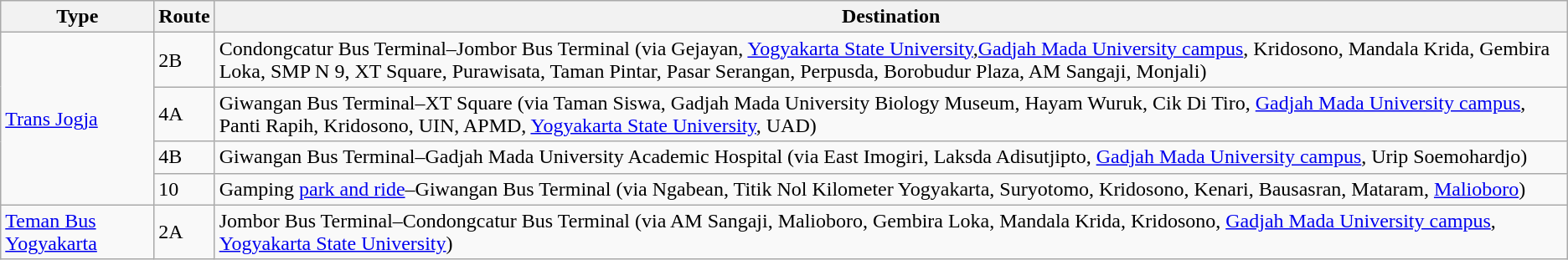<table class="wikitable sortable">
<tr>
<th>Type</th>
<th>Route</th>
<th>Destination</th>
</tr>
<tr>
<td rowspan="4"><a href='#'>Trans Jogja</a></td>
<td>2B</td>
<td>Condongcatur Bus Terminal–Jombor Bus Terminal (via Gejayan, <a href='#'>Yogyakarta State University</a>,<a href='#'>Gadjah Mada University campus</a>, Kridosono, Mandala Krida, Gembira Loka, SMP N 9, XT Square, Purawisata, Taman Pintar, Pasar Serangan, Perpusda, Borobudur Plaza, AM Sangaji, Monjali)</td>
</tr>
<tr>
<td>4A</td>
<td>Giwangan Bus Terminal–XT Square (via Taman Siswa, Gadjah Mada University Biology Museum, Hayam Wuruk, Cik Di Tiro, <a href='#'>Gadjah Mada University campus</a>, Panti Rapih, Kridosono, UIN, APMD, <a href='#'>Yogyakarta State University</a>, UAD)</td>
</tr>
<tr>
<td>4B</td>
<td>Giwangan Bus Terminal–Gadjah Mada University Academic Hospital (via East Imogiri, Laksda Adisutjipto, <a href='#'>Gadjah Mada University campus</a>, Urip Soemohardjo)</td>
</tr>
<tr>
<td>10</td>
<td>Gamping <a href='#'>park and ride</a>–Giwangan Bus Terminal (via Ngabean, Titik Nol Kilometer Yogyakarta, Suryotomo, Kridosono, Kenari, Bausasran, Mataram, <a href='#'>Malioboro</a>)</td>
</tr>
<tr>
<td><a href='#'>Teman Bus Yogyakarta</a></td>
<td>2A</td>
<td>Jombor Bus Terminal–Condongcatur Bus Terminal (via AM Sangaji, Malioboro, Gembira Loka, Mandala Krida, Kridosono, <a href='#'>Gadjah Mada University campus</a>, <a href='#'>Yogyakarta State University</a>)</td>
</tr>
</table>
